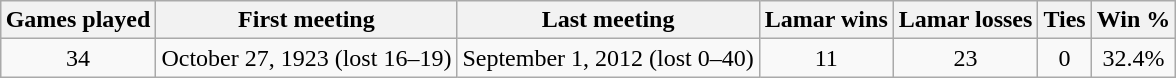<table class="wikitable" style="margin:1em auto;">
<tr>
<th>Games played</th>
<th>First meeting</th>
<th>Last meeting</th>
<th>Lamar wins</th>
<th>Lamar losses</th>
<th>Ties</th>
<th>Win %</th>
</tr>
<tr style="text-align:center;">
<td>34</td>
<td>October 27, 1923 (lost 16–19)</td>
<td>September 1, 2012 (lost 0–40)</td>
<td>11</td>
<td>23</td>
<td>0</td>
<td>32.4%</td>
</tr>
</table>
